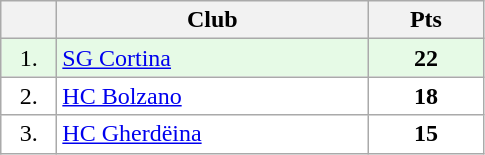<table class="wikitable">
<tr>
<th width="30"></th>
<th width="200">Club</th>
<th width="70">Pts</th>
</tr>
<tr bgcolor="#e6fae6" align="center">
<td>1.</td>
<td align="left"><a href='#'>SG Cortina</a></td>
<td><strong>22</strong></td>
</tr>
<tr bgcolor="#FFFFFF" align="center">
<td>2.</td>
<td align="left"><a href='#'>HC Bolzano</a></td>
<td><strong>18</strong></td>
</tr>
<tr bgcolor="#FFFFFF" align="center">
<td>3.</td>
<td align="left"><a href='#'>HC Gherdëina</a></td>
<td><strong>15</strong></td>
</tr>
</table>
